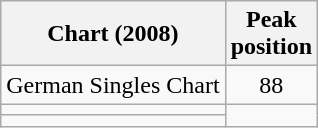<table class="wikitable">
<tr>
<th>Chart (2008)</th>
<th>Peak<br>position</th>
</tr>
<tr>
<td align="left">German Singles Chart</td>
<td align="center">88</td>
</tr>
<tr>
<td></td>
</tr>
<tr>
<td></td>
</tr>
</table>
